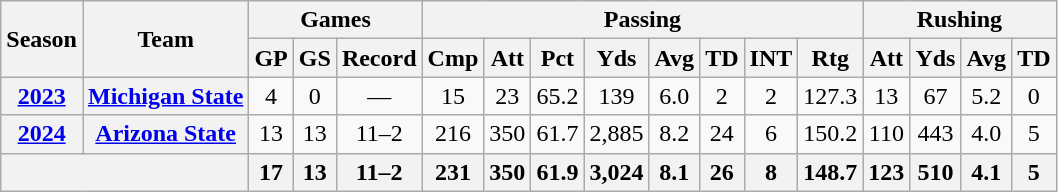<table class="wikitable" style="text-align:center;">
<tr>
<th rowspan="2">Season</th>
<th rowspan="2">Team</th>
<th colspan="3">Games</th>
<th colspan="8">Passing</th>
<th colspan="4">Rushing</th>
</tr>
<tr>
<th>GP</th>
<th>GS</th>
<th>Record</th>
<th>Cmp</th>
<th>Att</th>
<th>Pct</th>
<th>Yds</th>
<th>Avg</th>
<th>TD</th>
<th>INT</th>
<th>Rtg</th>
<th>Att</th>
<th>Yds</th>
<th>Avg</th>
<th>TD</th>
</tr>
<tr>
<th><a href='#'>2023</a></th>
<th><a href='#'>Michigan State</a></th>
<td>4</td>
<td>0</td>
<td>—</td>
<td>15</td>
<td>23</td>
<td>65.2</td>
<td>139</td>
<td>6.0</td>
<td>2</td>
<td>2</td>
<td>127.3</td>
<td>13</td>
<td>67</td>
<td>5.2</td>
<td>0</td>
</tr>
<tr>
<th><a href='#'>2024</a></th>
<th><a href='#'>Arizona State</a></th>
<td>13</td>
<td>13</td>
<td>11–2</td>
<td>216</td>
<td>350</td>
<td>61.7</td>
<td>2,885</td>
<td>8.2</td>
<td>24</td>
<td>6</td>
<td>150.2</td>
<td>110</td>
<td>443</td>
<td>4.0</td>
<td>5</td>
</tr>
<tr>
<th colspan="2"></th>
<th>17</th>
<th>13</th>
<th>11–2</th>
<th>231</th>
<th>350</th>
<th>61.9</th>
<th>3,024</th>
<th>8.1</th>
<th>26</th>
<th>8</th>
<th>148.7</th>
<th>123</th>
<th>510</th>
<th>4.1</th>
<th>5</th>
</tr>
</table>
